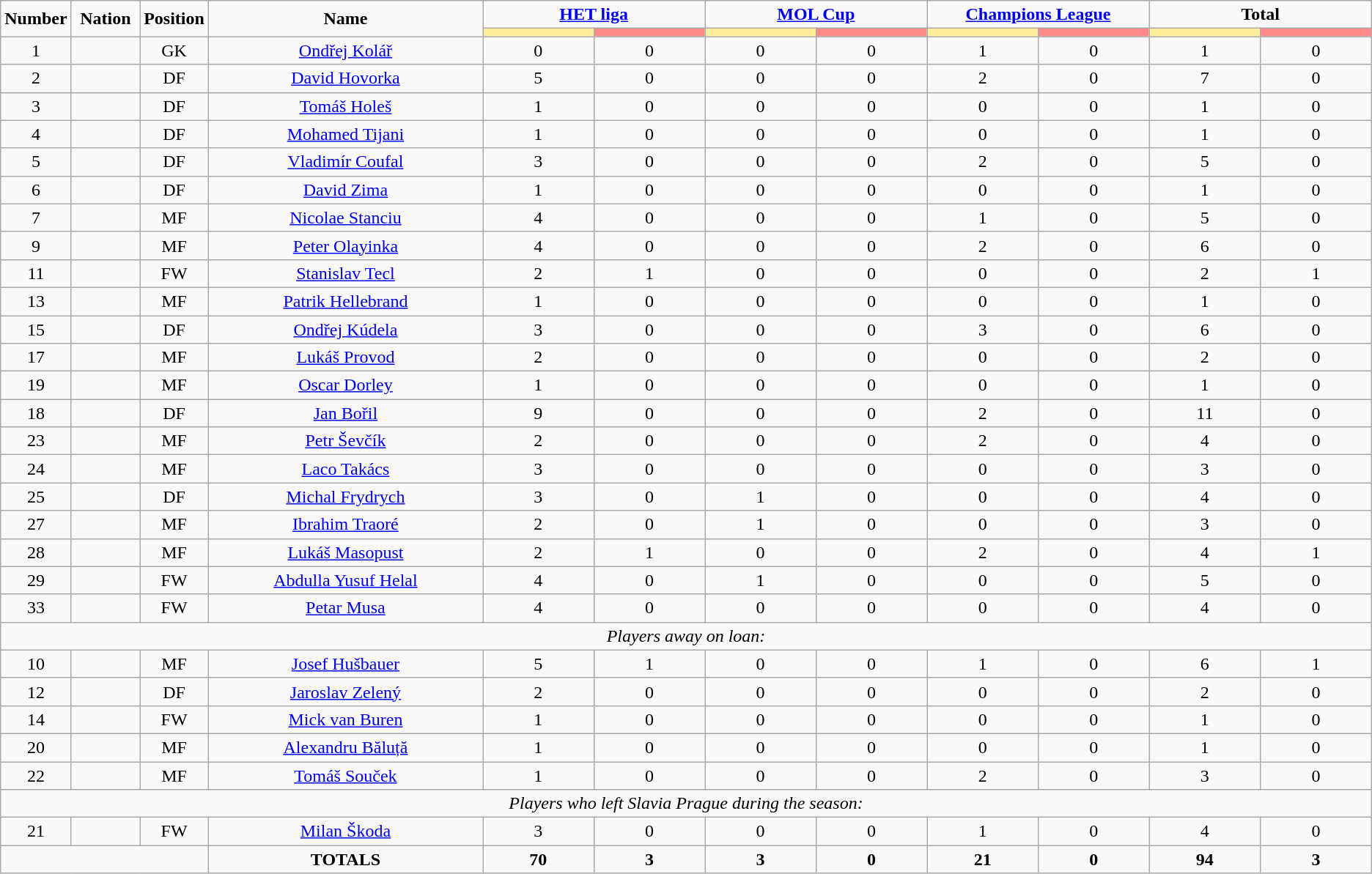<table class="wikitable" style="text-align:center;">
<tr>
<td rowspan="2"  style="width:5%; text-align:center;"><strong>Number</strong></td>
<td rowspan="2"  style="width:5%; text-align:center;"><strong>Nation</strong></td>
<td rowspan="2"  style="width:5%; text-align:center;"><strong>Position</strong></td>
<td rowspan="2"  style="width:20%; text-align:center;"><strong>Name</strong></td>
<td colspan="2" style="text-align:center;"><strong><a href='#'>HET liga</a></strong></td>
<td colspan="2" style="text-align:center;"><strong><a href='#'>MOL Cup</a></strong></td>
<td colspan="2" style="text-align:center;"><strong><a href='#'>Champions League</a></strong></td>
<td colspan="2" style="text-align:center;"><strong>Total</strong></td>
</tr>
<tr>
<th style="width:60px; background:#fe9;"></th>
<th style="width:60px; background:#ff8888;"></th>
<th style="width:60px; background:#fe9;"></th>
<th style="width:60px; background:#ff8888;"></th>
<th style="width:60px; background:#fe9;"></th>
<th style="width:60px; background:#ff8888;"></th>
<th style="width:60px; background:#fe9;"></th>
<th style="width:60px; background:#ff8888;"></th>
</tr>
<tr>
<td>1</td>
<td></td>
<td>GK</td>
<td><a href='#'>Ondřej Kolář</a></td>
<td>0</td>
<td>0</td>
<td>0</td>
<td>0</td>
<td>1</td>
<td>0</td>
<td>1</td>
<td>0</td>
</tr>
<tr>
<td>2</td>
<td></td>
<td>DF</td>
<td><a href='#'>David Hovorka</a></td>
<td>5</td>
<td>0</td>
<td>0</td>
<td>0</td>
<td>2</td>
<td>0</td>
<td>7</td>
<td>0</td>
</tr>
<tr>
<td>3</td>
<td></td>
<td>DF</td>
<td><a href='#'>Tomáš Holeš</a></td>
<td>1</td>
<td>0</td>
<td>0</td>
<td>0</td>
<td>0</td>
<td>0</td>
<td>1</td>
<td>0</td>
</tr>
<tr>
<td>4</td>
<td></td>
<td>DF</td>
<td><a href='#'>Mohamed Tijani</a></td>
<td>1</td>
<td>0</td>
<td>0</td>
<td>0</td>
<td>0</td>
<td>0</td>
<td>1</td>
<td>0</td>
</tr>
<tr>
<td>5</td>
<td></td>
<td>DF</td>
<td><a href='#'>Vladimír Coufal</a></td>
<td>3</td>
<td>0</td>
<td>0</td>
<td>0</td>
<td>2</td>
<td>0</td>
<td>5</td>
<td>0</td>
</tr>
<tr>
<td>6</td>
<td></td>
<td>DF</td>
<td><a href='#'>David Zima</a></td>
<td>1</td>
<td>0</td>
<td>0</td>
<td>0</td>
<td>0</td>
<td>0</td>
<td>1</td>
<td>0</td>
</tr>
<tr>
<td>7</td>
<td></td>
<td>MF</td>
<td><a href='#'>Nicolae Stanciu</a></td>
<td>4</td>
<td>0</td>
<td>0</td>
<td>0</td>
<td>1</td>
<td>0</td>
<td>5</td>
<td>0</td>
</tr>
<tr>
<td>9</td>
<td></td>
<td>MF</td>
<td><a href='#'>Peter Olayinka</a></td>
<td>4</td>
<td>0</td>
<td>0</td>
<td>0</td>
<td>2</td>
<td>0</td>
<td>6</td>
<td>0</td>
</tr>
<tr>
<td>11</td>
<td></td>
<td>FW</td>
<td><a href='#'>Stanislav Tecl</a></td>
<td>2</td>
<td>1</td>
<td>0</td>
<td>0</td>
<td>0</td>
<td>0</td>
<td>2</td>
<td>1</td>
</tr>
<tr>
<td>13</td>
<td></td>
<td>MF</td>
<td><a href='#'>Patrik Hellebrand</a></td>
<td>1</td>
<td>0</td>
<td>0</td>
<td>0</td>
<td>0</td>
<td>0</td>
<td>1</td>
<td>0</td>
</tr>
<tr>
<td>15</td>
<td></td>
<td>DF</td>
<td><a href='#'>Ondřej Kúdela</a></td>
<td>3</td>
<td>0</td>
<td>0</td>
<td>0</td>
<td>3</td>
<td>0</td>
<td>6</td>
<td>0</td>
</tr>
<tr>
<td>17</td>
<td></td>
<td>MF</td>
<td><a href='#'>Lukáš Provod</a></td>
<td>2</td>
<td>0</td>
<td>0</td>
<td>0</td>
<td>0</td>
<td>0</td>
<td>2</td>
<td>0</td>
</tr>
<tr>
<td>19</td>
<td></td>
<td>MF</td>
<td><a href='#'>Oscar Dorley</a></td>
<td>1</td>
<td>0</td>
<td>0</td>
<td>0</td>
<td>0</td>
<td>0</td>
<td>1</td>
<td>0</td>
</tr>
<tr>
<td>18</td>
<td></td>
<td>DF</td>
<td><a href='#'>Jan Bořil</a></td>
<td>9</td>
<td>0</td>
<td>0</td>
<td>0</td>
<td>2</td>
<td>0</td>
<td>11</td>
<td>0</td>
</tr>
<tr>
<td>23</td>
<td></td>
<td>MF</td>
<td><a href='#'>Petr Ševčík</a></td>
<td>2</td>
<td>0</td>
<td>0</td>
<td>0</td>
<td>2</td>
<td>0</td>
<td>4</td>
<td>0</td>
</tr>
<tr>
<td>24</td>
<td></td>
<td>MF</td>
<td><a href='#'>Laco Takács</a></td>
<td>3</td>
<td>0</td>
<td>0</td>
<td>0</td>
<td>0</td>
<td>0</td>
<td>3</td>
<td>0</td>
</tr>
<tr>
<td>25</td>
<td></td>
<td>DF</td>
<td><a href='#'>Michal Frydrych</a></td>
<td>3</td>
<td>0</td>
<td>1</td>
<td>0</td>
<td>0</td>
<td>0</td>
<td>4</td>
<td>0</td>
</tr>
<tr>
<td>27</td>
<td></td>
<td>MF</td>
<td><a href='#'>Ibrahim Traoré</a></td>
<td>2</td>
<td>0</td>
<td>1</td>
<td>0</td>
<td>0</td>
<td>0</td>
<td>3</td>
<td>0</td>
</tr>
<tr>
<td>28</td>
<td></td>
<td>MF</td>
<td><a href='#'>Lukáš Masopust</a></td>
<td>2</td>
<td>1</td>
<td>0</td>
<td>0</td>
<td>2</td>
<td>0</td>
<td>4</td>
<td>1</td>
</tr>
<tr>
<td>29</td>
<td></td>
<td>FW</td>
<td><a href='#'>Abdulla Yusuf Helal</a></td>
<td>4</td>
<td>0</td>
<td>1</td>
<td>0</td>
<td>0</td>
<td>0</td>
<td>5</td>
<td>0</td>
</tr>
<tr>
<td>33</td>
<td></td>
<td>FW</td>
<td><a href='#'>Petar Musa</a></td>
<td>4</td>
<td>0</td>
<td>0</td>
<td>0</td>
<td>0</td>
<td>0</td>
<td>4</td>
<td>0</td>
</tr>
<tr>
<td colspan="14"><em>Players away on loan:</em></td>
</tr>
<tr>
<td>10</td>
<td></td>
<td>MF</td>
<td><a href='#'>Josef Hušbauer</a></td>
<td>5</td>
<td>1</td>
<td>0</td>
<td>0</td>
<td>1</td>
<td>0</td>
<td>6</td>
<td>1</td>
</tr>
<tr>
<td>12</td>
<td></td>
<td>DF</td>
<td><a href='#'>Jaroslav Zelený</a></td>
<td>2</td>
<td>0</td>
<td>0</td>
<td>0</td>
<td>0</td>
<td>0</td>
<td>2</td>
<td>0</td>
</tr>
<tr>
<td>14</td>
<td></td>
<td>FW</td>
<td><a href='#'>Mick van Buren</a></td>
<td>1</td>
<td>0</td>
<td>0</td>
<td>0</td>
<td>0</td>
<td>0</td>
<td>1</td>
<td>0</td>
</tr>
<tr>
<td>20</td>
<td></td>
<td>MF</td>
<td><a href='#'>Alexandru Băluță</a></td>
<td>1</td>
<td>0</td>
<td>0</td>
<td>0</td>
<td>0</td>
<td>0</td>
<td>1</td>
<td>0</td>
</tr>
<tr>
<td>22</td>
<td></td>
<td>MF</td>
<td><a href='#'>Tomáš Souček</a></td>
<td>1</td>
<td>0</td>
<td>0</td>
<td>0</td>
<td>2</td>
<td>0</td>
<td>3</td>
<td>0</td>
</tr>
<tr>
<td colspan="14"><em>Players who left Slavia Prague during the season:</em></td>
</tr>
<tr>
<td>21</td>
<td></td>
<td>FW</td>
<td><a href='#'>Milan Škoda</a></td>
<td>3</td>
<td>0</td>
<td>0</td>
<td>0</td>
<td>1</td>
<td>0</td>
<td>4</td>
<td>0</td>
</tr>
<tr>
<td colspan="3"></td>
<td><strong>TOTALS</strong></td>
<td><strong>70</strong></td>
<td><strong>3</strong></td>
<td><strong>3</strong></td>
<td><strong>0</strong></td>
<td><strong>21</strong></td>
<td><strong>0</strong></td>
<td><strong>94</strong></td>
<td><strong>3</strong></td>
</tr>
</table>
